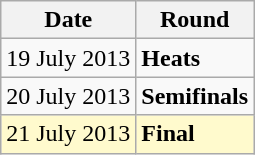<table class="wikitable">
<tr>
<th>Date<br></th>
<th>Round</th>
</tr>
<tr>
<td>19 July 2013</td>
<td><strong>Heats</strong></td>
</tr>
<tr>
<td>20 July 2013</td>
<td><strong>Semifinals</strong></td>
</tr>
<tr style=background:lemonchiffon>
<td>21 July 2013</td>
<td><strong>Final</strong></td>
</tr>
</table>
